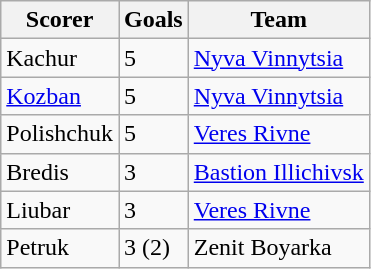<table class="wikitable">
<tr>
<th>Scorer</th>
<th>Goals</th>
<th>Team</th>
</tr>
<tr>
<td>Kachur</td>
<td>5</td>
<td><a href='#'>Nyva Vinnytsia</a></td>
</tr>
<tr>
<td><a href='#'>Kozban</a></td>
<td>5</td>
<td><a href='#'>Nyva Vinnytsia</a></td>
</tr>
<tr>
<td>Polishchuk</td>
<td>5</td>
<td><a href='#'>Veres Rivne</a></td>
</tr>
<tr>
<td>Bredis</td>
<td>3</td>
<td><a href='#'>Bastion Illichivsk</a></td>
</tr>
<tr>
<td>Liubar</td>
<td>3</td>
<td><a href='#'>Veres Rivne</a></td>
</tr>
<tr>
<td>Petruk</td>
<td>3 (2)</td>
<td>Zenit Boyarka</td>
</tr>
</table>
